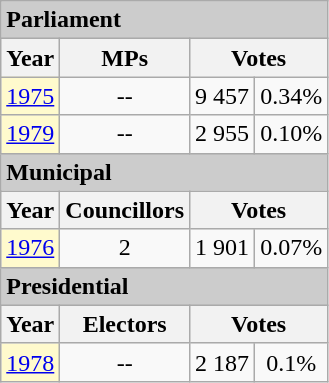<table class="wikitable">
<tr>
<td style=background:#cccccc valign="top" colspan=4><strong>Parliament</strong></td>
</tr>
<tr>
<th align="center">Year</th>
<th align="center">MPs</th>
<th align="center" colspan=2>Votes</th>
</tr>
<tr align=center>
<td style="background:#fffacd;"><a href='#'>1975</a></td>
<td>--</td>
<td>9 457</td>
<td>0.34%</td>
</tr>
<tr align=center>
<td style="background:#fffacd;"><a href='#'>1979</a></td>
<td>--</td>
<td>2 955</td>
<td>0.10%</td>
</tr>
<tr>
<td style=background:#cccccc valign="top" colspan=4><strong>Municipal</strong></td>
</tr>
<tr>
<th align="center">Year</th>
<th align="center">Councillors</th>
<th align="center" colspan=2>Votes</th>
</tr>
<tr align=center>
<td style="background:#fffacd;"><a href='#'>1976</a></td>
<td>2</td>
<td>1 901</td>
<td>0.07%</td>
</tr>
<tr>
<td style=background:#cccccc valign="top" colspan=4><strong>Presidential</strong></td>
</tr>
<tr>
<th align="center">Year</th>
<th align="center">Electors</th>
<th align="center" colspan=2>Votes</th>
</tr>
<tr align=center>
<td style="background:#fffacd;"><a href='#'>1978</a></td>
<td>--</td>
<td>2 187</td>
<td>0.1%</td>
</tr>
</table>
